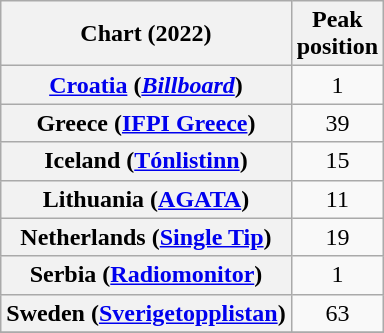<table class="wikitable sortable plainrowheaders" style="text-align:center">
<tr>
<th scope="col">Chart (2022)</th>
<th scope="col">Peak<br>position</th>
</tr>
<tr>
<th scope="row"><a href='#'>Croatia</a> (<em><a href='#'>Billboard</a></em>)</th>
<td>1</td>
</tr>
<tr>
<th scope="row">Greece (<a href='#'>IFPI Greece</a>)</th>
<td>39</td>
</tr>
<tr>
<th scope="row">Iceland (<a href='#'>Tónlistinn</a>)</th>
<td>15</td>
</tr>
<tr>
<th scope="row">Lithuania (<a href='#'>AGATA</a>)</th>
<td>11</td>
</tr>
<tr>
<th scope="row">Netherlands (<a href='#'>Single Tip</a>)</th>
<td>19</td>
</tr>
<tr>
<th scope="row">Serbia (<a href='#'>Radiomonitor</a>)</th>
<td>1</td>
</tr>
<tr>
<th scope="row">Sweden (<a href='#'>Sverigetopplistan</a>)</th>
<td>63</td>
</tr>
<tr>
</tr>
</table>
